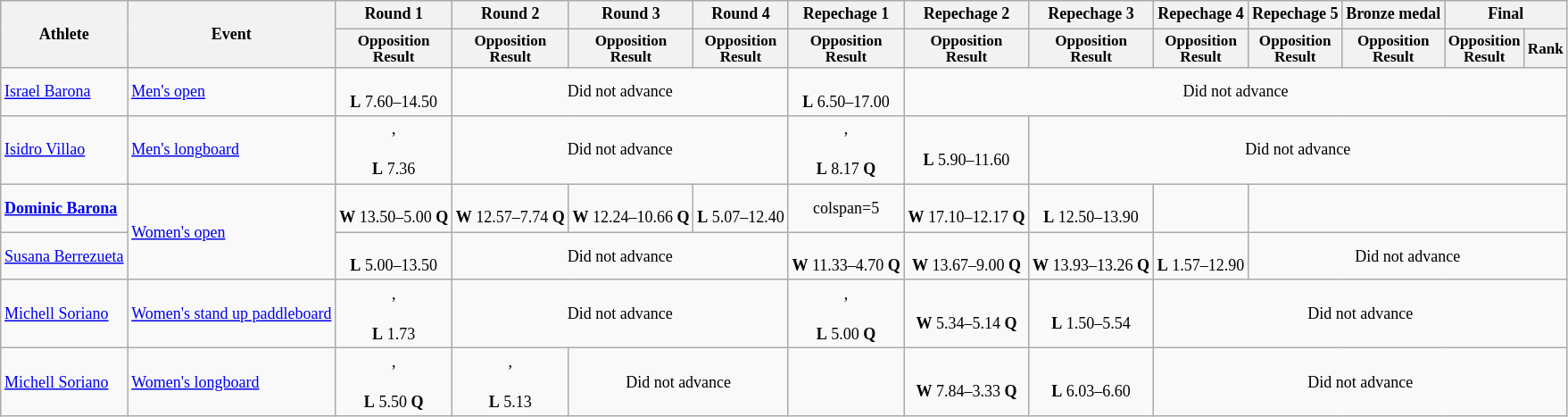<table class=wikitable style=font-size:75%;text-align:center>
<tr>
<th rowspan=2>Athlete</th>
<th rowspan=2>Event</th>
<th>Round 1</th>
<th>Round 2</th>
<th>Round 3</th>
<th>Round 4</th>
<th>Repechage 1</th>
<th>Repechage 2</th>
<th>Repechage 3</th>
<th>Repechage 4</th>
<th>Repechage 5</th>
<th>Bronze medal</th>
<th colspan=2>Final</th>
</tr>
<tr style=font-size:95%>
<th>Opposition<br>Result</th>
<th>Opposition<br>Result</th>
<th>Opposition<br>Result</th>
<th>Opposition<br>Result</th>
<th>Opposition<br>Result</th>
<th>Opposition<br>Result</th>
<th>Opposition<br>Result</th>
<th>Opposition<br>Result</th>
<th>Opposition<br>Result</th>
<th>Opposition<br>Result</th>
<th>Opposition<br>Result</th>
<th>Rank</th>
</tr>
<tr>
<td align=left><a href='#'>Israel Barona</a></td>
<td align=left><a href='#'>Men's open</a></td>
<td><br><strong>L</strong> 7.60–14.50</td>
<td colspan=3>Did not advance</td>
<td><br><strong>L</strong> 6.50–17.00</td>
<td colspan=7>Did not advance</td>
</tr>
<tr>
<td align=left><a href='#'>Isidro Villao</a></td>
<td align=left><a href='#'>Men's longboard</a></td>
<td>,<br><br><strong>L</strong> 7.36</td>
<td colspan=3>Did not advance</td>
<td>,<br><br><strong>L</strong> 8.17 <strong>Q</strong></td>
<td><br><strong>L</strong> 5.90–11.60</td>
<td colspan=6>Did not advance</td>
</tr>
<tr>
<td align=left><strong><a href='#'>Dominic Barona</a></strong></td>
<td align=left rowspan=2><a href='#'>Women's open</a></td>
<td><br><strong>W</strong> 13.50–5.00 <strong>Q</strong></td>
<td><br><strong>W</strong> 12.57–7.74 <strong>Q</strong></td>
<td><br><strong>W</strong> 12.24–10.66 <strong>Q</strong></td>
<td><br><strong>L</strong> 5.07–12.40</td>
<td>colspan=5 </td>
<td><br><strong>W</strong> 17.10–12.17 <strong>Q</strong></td>
<td><br><strong>L</strong> 12.50–13.90</td>
<td></td>
</tr>
<tr>
<td align=left><a href='#'>Susana Berrezueta</a></td>
<td><br><strong>L</strong> 5.00–13.50</td>
<td colspan=3>Did not advance</td>
<td><br><strong>W</strong> 11.33–4.70 <strong>Q</strong></td>
<td><br><strong>W</strong> 13.67–9.00 <strong>Q</strong></td>
<td><br><strong>W</strong> 13.93–13.26 <strong>Q</strong></td>
<td><br><strong>L</strong> 1.57–12.90</td>
<td colspan=4>Did not advance</td>
</tr>
<tr>
<td align=left><a href='#'>Michell Soriano</a></td>
<td align=left><a href='#'>Women's stand up paddleboard</a></td>
<td>,<br><br><strong>L</strong> 1.73</td>
<td colspan=3>Did not advance</td>
<td>,<br><br><strong>L</strong> 5.00 <strong>Q</strong></td>
<td><br><strong>W</strong> 5.34–5.14 <strong>Q</strong></td>
<td><br><strong>L</strong> 1.50–5.54</td>
<td colspan=5>Did not advance</td>
</tr>
<tr>
<td align=left><a href='#'>Michell Soriano</a></td>
<td align=left><a href='#'>Women's longboard</a></td>
<td>,<br><br><strong>L</strong> 5.50 <strong>Q</strong></td>
<td>,<br><br><strong>L</strong> 5.13</td>
<td colspan=2>Did not advance</td>
<td></td>
<td><br><strong>W</strong> 7.84–3.33 <strong>Q</strong></td>
<td><br><strong>L</strong> 6.03–6.60</td>
<td colspan=5>Did not advance</td>
</tr>
</table>
